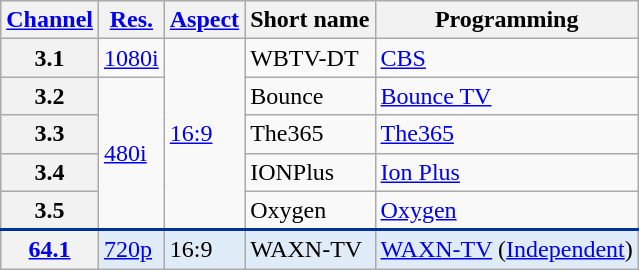<table class="wikitable">
<tr>
<th scope="col"><a href='#'>Channel</a></th>
<th scope="col"><a href='#'>Res.</a></th>
<th scope="col"><a href='#'>Aspect</a></th>
<th scope="col">Short name</th>
<th scope="col">Programming</th>
</tr>
<tr>
<th scope="row">3.1</th>
<td><a href='#'>1080i</a></td>
<td rowspan=5><a href='#'>16:9</a></td>
<td>WBTV-DT</td>
<td><a href='#'>CBS</a></td>
</tr>
<tr>
<th scope="row">3.2</th>
<td rowspan=4><a href='#'>480i</a></td>
<td>Bounce</td>
<td><a href='#'>Bounce TV</a></td>
</tr>
<tr>
<th scope="row">3.3</th>
<td>The365</td>
<td><a href='#'>The365</a></td>
</tr>
<tr>
<th scope="row">3.4</th>
<td>IONPlus</td>
<td><a href='#'>Ion Plus</a></td>
</tr>
<tr>
<th scope="row">3.5</th>
<td>Oxygen</td>
<td><a href='#'>Oxygen</a></td>
</tr>
<tr style="background-color:#DFEBF6; border-top: 2px solid #003399;">
<th scope="row"><a href='#'>64.1</a></th>
<td><a href='#'>720p</a></td>
<td>16:9</td>
<td>WAXN-TV</td>
<td><a href='#'>WAXN-TV</a> (<a href='#'>Independent</a>)</td>
</tr>
</table>
